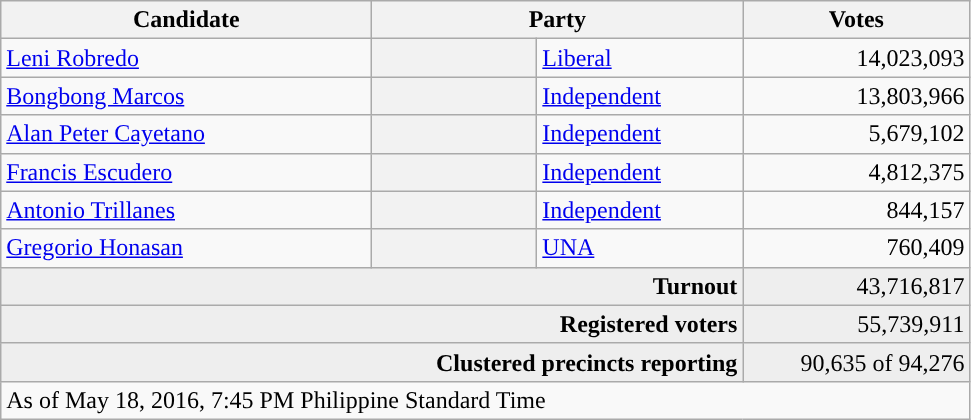<table class="wikitable">
<tr style="text-align:center;">
<th style="width: 15em">Candidate</th>
<th colspan="2" style="width: 15em">Party</th>
<th style="width: 9em">Votes</th>
</tr>
<tr>
<td><a href='#'>Leni Robredo</a></td>
<th style="background:"></th>
<td style="width: 130px"><a href='#'>Liberal</a></td>
<td style="text-align:right;">14,023,093</td>
</tr>
<tr>
<td><a href='#'>Bongbong Marcos</a></td>
<th style="background:"></th>
<td style="width: 130px"><a href='#'>Independent</a></td>
<td style="text-align:right;">13,803,966</td>
</tr>
<tr>
<td><a href='#'>Alan Peter Cayetano</a></td>
<th style="background:"></th>
<td style="width: 130px"><a href='#'>Independent</a></td>
<td style="text-align:right;">5,679,102</td>
</tr>
<tr>
<td><a href='#'>Francis Escudero</a></td>
<th style="background:"></th>
<td style="width: 130px"><a href='#'>Independent</a></td>
<td style="text-align:right;">4,812,375</td>
</tr>
<tr>
<td><a href='#'>Antonio Trillanes</a></td>
<th style="background:"></th>
<td style="width: 130px"><a href='#'>Independent</a></td>
<td style="text-align:right;">844,157</td>
</tr>
<tr>
<td><a href='#'>Gregorio Honasan</a></td>
<th style="background:"></th>
<td style="width: 130px"><a href='#'>UNA</a></td>
<td style="text-align:right;">760,409</td>
</tr>
<tr style="background:#eee; text-align:right;">
<td colspan="3"><strong>Turnout</strong></td>
<td>43,716,817</td>
</tr>
<tr style="background:#eee; text-align:right;">
<td colspan="3"><strong>Registered voters</strong></td>
<td>55,739,911</td>
</tr>
<tr style="background:#eee; text-align:right;">
<td colspan="3"><strong>Clustered precincts reporting</strong></td>
<td>90,635 of 94,276</td>
</tr>
<tr>
<td colspan=4>As of May 18, 2016, 7:45 PM Philippine Standard Time</td>
</tr>
</table>
